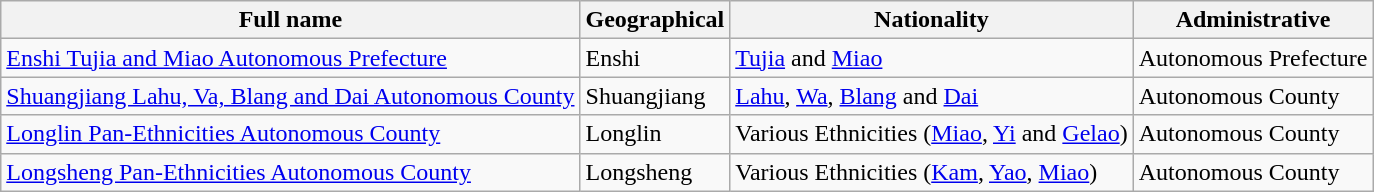<table class="wikitable">
<tr>
<th>Full name</th>
<th>Geographical</th>
<th>Nationality</th>
<th>Administrative</th>
</tr>
<tr>
<td><a href='#'>Enshi Tujia and Miao Autonomous Prefecture</a></td>
<td>Enshi</td>
<td><a href='#'>Tujia</a> and <a href='#'>Miao</a></td>
<td>Autonomous Prefecture</td>
</tr>
<tr>
<td><a href='#'>Shuangjiang Lahu, Va, Blang and Dai Autonomous County</a></td>
<td>Shuangjiang</td>
<td><a href='#'>Lahu</a>, <a href='#'>Wa</a>, <a href='#'>Blang</a> and <a href='#'>Dai</a></td>
<td>Autonomous County</td>
</tr>
<tr>
<td><a href='#'>Longlin Pan-Ethnicities Autonomous County</a></td>
<td>Longlin</td>
<td>Various Ethnicities (<a href='#'>Miao</a>, <a href='#'>Yi</a> and <a href='#'>Gelao</a>)</td>
<td>Autonomous County</td>
</tr>
<tr>
<td><a href='#'>Longsheng Pan-Ethnicities Autonomous County</a></td>
<td>Longsheng</td>
<td>Various Ethnicities (<a href='#'>Kam</a>, <a href='#'>Yao</a>, <a href='#'>Miao</a>)</td>
<td>Autonomous County</td>
</tr>
</table>
